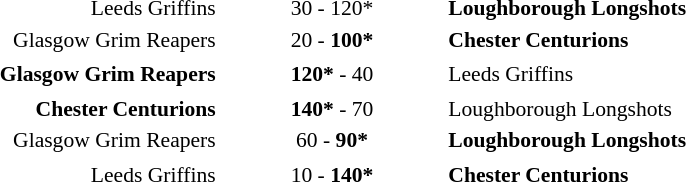<table width="100%" cellspacing="1">
<tr>
<th width="20%"></th>
<th width="12%"></th>
<th width="20%"></th>
<th></th>
</tr>
<tr style="font-size:90%">
<td align="right">Leeds Griffins</td>
<td align="center">30 - 120*</td>
<td><strong>Loughborough Longshots</strong></td>
</tr>
<tr>
</tr>
<tr style="font-size:90%">
<td align="right">Glasgow Grim Reapers</td>
<td align="center">20 - <strong>100*</strong></td>
<td><strong>Chester Centurions</strong></td>
</tr>
<tr>
<td></td>
</tr>
<tr style="font-size:90%">
<td align="right"><strong>Glasgow Grim Reapers</strong></td>
<td align="center"><strong>120*</strong> - 40</td>
<td>Leeds Griffins</td>
</tr>
<tr>
<td></td>
</tr>
<tr style="font-size:90%">
<td align="right"><strong>Chester Centurions</strong></td>
<td align="center"><strong>140*</strong> - 70</td>
<td>Loughborough Longshots</td>
</tr>
<tr>
</tr>
<tr style="font-size:90%">
<td align="right">Glasgow Grim Reapers</td>
<td align="center">60 - <strong>90*</strong></td>
<td><strong>Loughborough Longshots</strong></td>
</tr>
<tr>
<td></td>
</tr>
<tr style="font-size:90%">
<td align="right">Leeds Griffins</td>
<td align="center">10 - <strong>140*</strong></td>
<td><strong>Chester Centurions</strong></td>
<td></td>
</tr>
</table>
